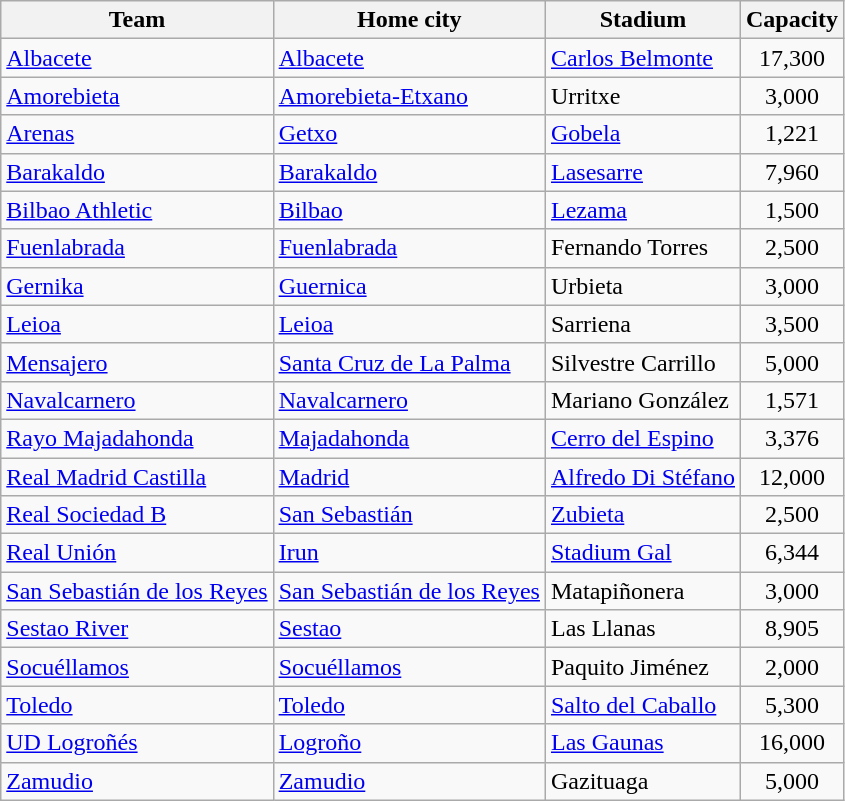<table class="wikitable sortable">
<tr>
<th>Team</th>
<th>Home city</th>
<th>Stadium</th>
<th>Capacity</th>
</tr>
<tr>
<td><a href='#'>Albacete</a></td>
<td><a href='#'>Albacete</a></td>
<td><a href='#'>Carlos Belmonte</a></td>
<td align=center>17,300</td>
</tr>
<tr>
<td><a href='#'>Amorebieta</a></td>
<td><a href='#'>Amorebieta-Etxano</a></td>
<td>Urritxe</td>
<td align=center>3,000</td>
</tr>
<tr>
<td><a href='#'>Arenas</a></td>
<td><a href='#'>Getxo</a></td>
<td><a href='#'>Gobela</a></td>
<td align=center>1,221</td>
</tr>
<tr>
<td><a href='#'>Barakaldo</a></td>
<td><a href='#'>Barakaldo</a></td>
<td><a href='#'>Lasesarre</a></td>
<td align=center>7,960</td>
</tr>
<tr>
<td><a href='#'>Bilbao Athletic</a></td>
<td><a href='#'>Bilbao</a></td>
<td><a href='#'>Lezama</a></td>
<td align=center>1,500</td>
</tr>
<tr>
<td><a href='#'>Fuenlabrada</a></td>
<td><a href='#'>Fuenlabrada</a></td>
<td>Fernando Torres</td>
<td align=center>2,500</td>
</tr>
<tr>
<td><a href='#'>Gernika</a></td>
<td><a href='#'>Guernica</a></td>
<td>Urbieta</td>
<td align=center>3,000</td>
</tr>
<tr>
<td><a href='#'>Leioa</a></td>
<td><a href='#'>Leioa</a></td>
<td>Sarriena</td>
<td align=center>3,500</td>
</tr>
<tr>
<td><a href='#'>Mensajero</a></td>
<td><a href='#'>Santa Cruz de La Palma</a></td>
<td>Silvestre Carrillo</td>
<td align=center>5,000</td>
</tr>
<tr>
<td><a href='#'>Navalcarnero</a></td>
<td><a href='#'>Navalcarnero</a></td>
<td>Mariano González</td>
<td align=center>1,571</td>
</tr>
<tr>
<td><a href='#'>Rayo Majadahonda</a></td>
<td><a href='#'>Majadahonda</a></td>
<td><a href='#'>Cerro del Espino</a></td>
<td align=center>3,376</td>
</tr>
<tr>
<td><a href='#'>Real Madrid Castilla</a></td>
<td><a href='#'>Madrid</a></td>
<td><a href='#'>Alfredo Di Stéfano</a></td>
<td align=center>12,000</td>
</tr>
<tr>
<td><a href='#'>Real Sociedad B</a></td>
<td><a href='#'>San Sebastián</a></td>
<td><a href='#'>Zubieta</a></td>
<td align=center>2,500</td>
</tr>
<tr>
<td><a href='#'>Real Unión</a></td>
<td><a href='#'>Irun</a></td>
<td><a href='#'>Stadium Gal</a></td>
<td align=center>6,344</td>
</tr>
<tr>
<td><a href='#'>San Sebastián de los Reyes</a></td>
<td><a href='#'>San Sebastián de los Reyes</a></td>
<td>Matapiñonera</td>
<td align=center>3,000</td>
</tr>
<tr>
<td><a href='#'>Sestao River</a></td>
<td><a href='#'>Sestao</a></td>
<td>Las Llanas</td>
<td align=center>8,905</td>
</tr>
<tr>
<td><a href='#'>Socuéllamos</a></td>
<td><a href='#'>Socuéllamos</a></td>
<td>Paquito Jiménez</td>
<td align=center>2,000</td>
</tr>
<tr>
<td><a href='#'>Toledo</a></td>
<td><a href='#'>Toledo</a></td>
<td><a href='#'>Salto del Caballo</a></td>
<td align=center>5,300</td>
</tr>
<tr>
<td><a href='#'>UD Logroñés</a></td>
<td><a href='#'>Logroño</a></td>
<td><a href='#'>Las Gaunas</a></td>
<td align=center>16,000</td>
</tr>
<tr>
<td><a href='#'>Zamudio</a></td>
<td><a href='#'>Zamudio</a></td>
<td>Gazituaga</td>
<td align=center>5,000</td>
</tr>
</table>
